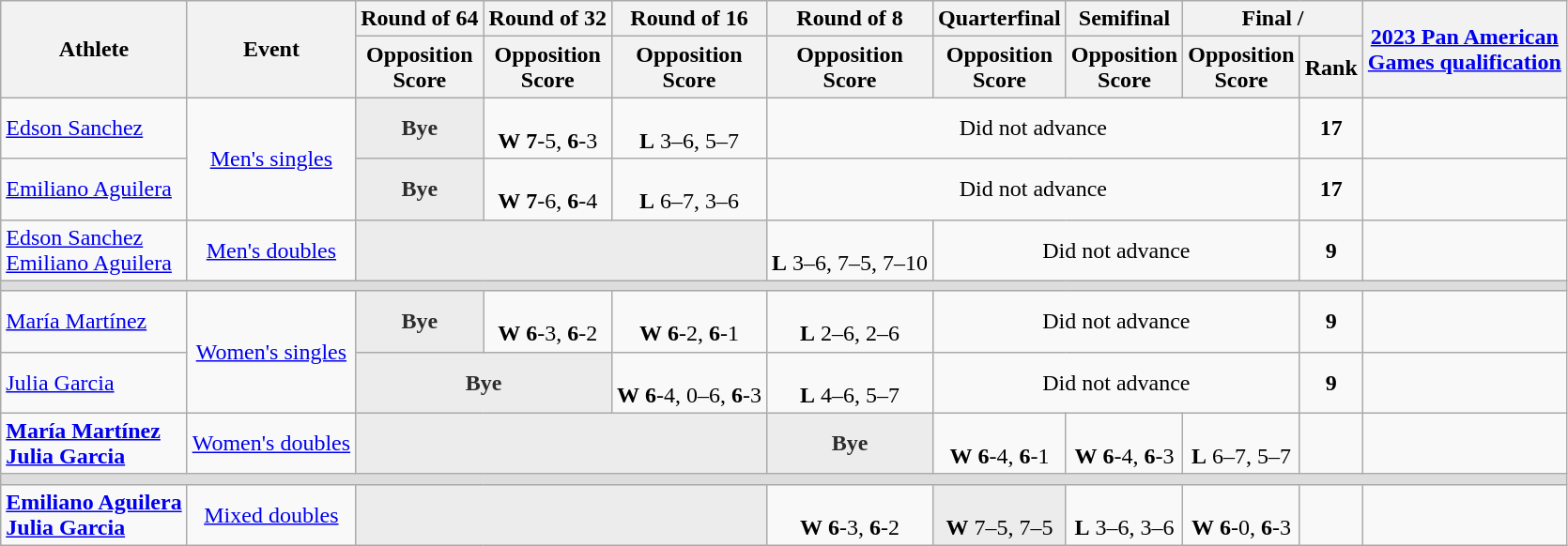<table class="wikitable">
<tr>
<th rowspan="2">Athlete</th>
<th rowspan="2">Event</th>
<th>Round of 64</th>
<th>Round of 32</th>
<th>Round of 16</th>
<th>Round of 8</th>
<th>Quarterfinal</th>
<th>Semifinal</th>
<th colspan="2">Final / </th>
<th style="white-space: nowrap;" rowspan="2"><a href='#'>2023 Pan American <br> Games qualification</a></th>
</tr>
<tr>
<th>Opposition<br>Score</th>
<th>Opposition<br>Score</th>
<th>Opposition<br>Score</th>
<th>Opposition<br>Score</th>
<th>Opposition<br>Score</th>
<th>Opposition<br>Score</th>
<th>Opposition<br>Score</th>
<th>Rank</th>
</tr>
<tr align="center">
<td style="white-space: nowrap;" align="left"><a href='#'>Edson Sanchez</a></td>
<td rowspan="2"><a href='#'>Men's singles</a></td>
<td data-sort-value="" style="background: #ececec; color: #2C2C2C; vertical-align: middle; text-align: center; " class="table-na"><strong>Bye</strong></td>
<td><br><strong>W</strong> <strong>7</strong>-5, <strong>6</strong>-3</td>
<td style="white-space: nowrap;"><br><strong>L</strong> 3–6, 5–7</td>
<td colspan="4">Did not advance</td>
<td><strong>17</strong></td>
<td></td>
</tr>
<tr align="center">
<td style="white-space: nowrap;" align="left"><a href='#'>Emiliano Aguilera</a></td>
<td data-sort-value="" style="background: #ececec; color: #2C2C2C; vertical-align: middle; text-align: center; " class="table-na"><strong>Bye</strong></td>
<td style="white-space: nowrap;"><br><strong>W</strong> <strong>7</strong>-6, <strong>6</strong>-4</td>
<td style="white-space: nowrap;"><br><strong>L</strong> 6–7, 3–6</td>
<td colspan="4" data-sort-value="" style="vertical-align:middle; text-align:center" class="table-na">Did not advance</td>
<td><strong>17</strong></td>
<td></td>
</tr>
<tr align="center">
<td style="white-space: nowrap;" align="left"><a href='#'>Edson Sanchez</a><br><a href='#'>Emiliano Aguilera</a></td>
<td><a href='#'>Men's doubles</a></td>
<td style="background: #ECECEC; vertical-align: middle; text-align: center; " class="table-cast" colspan="3"></td>
<td style="white-space: nowrap;"><br><strong>L</strong> 3–6, 7–5, 7–10</td>
<td colspan="3">Did not advance</td>
<td><strong>9</strong></td>
<td></td>
</tr>
<tr bgcolor="#ddd">
<td colspan="11"></td>
</tr>
<tr align="center">
<td style="white-space: nowrap;" align="left"><a href='#'>María Martínez</a></td>
<td rowspan="2"><a href='#'>Women's singles</a></td>
<td data-sort-value="" style="background: #ececec; color: #2C2C2C; vertical-align: middle; text-align: center; " class="table-na"><strong>Bye</strong></td>
<td style="white-space: nowrap;"><br><strong>W</strong> <strong>6</strong>-3, <strong>6</strong>-2</td>
<td style="white-space: nowrap;"><br><strong>W</strong> <strong>6</strong>-2, <strong>6</strong>-1</td>
<td style="white-space: nowrap;"><br><strong>L</strong> 2–6, 2–6</td>
<td colspan="3">Did not advance</td>
<td><strong>9</strong></td>
<td></td>
</tr>
<tr align="center">
<td style="white-space: nowrap;" align="left"><a href='#'>Julia Garcia</a></td>
<td data-sort-value="" style="background: #ececec; color: #2C2C2C; vertical-align: middle; text-align: center; " class="table-na" colspan="2"><strong>Bye</strong></td>
<td style="white-space: nowrap;"><br><strong>W</strong> <strong>6</strong>-4, 0–6, <strong>6</strong>-3</td>
<td style="white-space: nowrap;"><br><strong>L</strong> 4–6, 5–7</td>
<td colspan="3">Did not advance</td>
<td><strong>9</strong></td>
<td></td>
</tr>
<tr align="center">
<td style="white-space: nowrap;" align="left"><strong><a href='#'>María Martínez</a><br><a href='#'>Julia Garcia</a></strong></td>
<td><a href='#'>Women's doubles</a></td>
<td style="background: #ECECEC; vertical-align: middle; text-align: center; " class="table-cast" colspan="3"></td>
<td data-sort-value="" style="background: #ececec; color: #2C2C2C; vertical-align: middle; text-align: center; " class="table-na"><strong>Bye</strong></td>
<td style="white-space: nowrap;"><br><strong>W</strong> <strong>6</strong>-4, <strong>6</strong>-1</td>
<td style="white-space: nowrap;"><br><strong>W</strong> <strong>6</strong>-4, <strong>6</strong>-3</td>
<td style="white-space: nowrap;"><br><strong>L</strong> 6–7, 5–7</td>
<td></td>
<td></td>
</tr>
<tr bgcolor="#ddd">
<td colspan="11"></td>
</tr>
<tr align="center">
<td style="white-space: nowrap;" align="left"><strong><a href='#'>Emiliano Aguilera</a><br><a href='#'>Julia Garcia</a></strong></td>
<td><a href='#'>Mixed doubles</a></td>
<td style="background: #ECECEC; vertical-align: middle; text-align: center; " class="table-cast" colspan="3"></td>
<td style="white-space: nowrap;"><br><strong>W</strong> <strong>6</strong>-3, <strong>6</strong>-2</td>
<td style="background: #ECECEC; vertical-align: middle; text-align: center; " class="table-cast"><br><strong>W</strong> 7–5, 7–5</td>
<td style="white-space: nowrap;"><br><strong>L</strong> 3–6, 3–6</td>
<td style="white-space: nowrap;"><br><strong>W</strong> <strong>6</strong>-0, <strong>6</strong>-3</td>
<td></td>
<td></td>
</tr>
</table>
